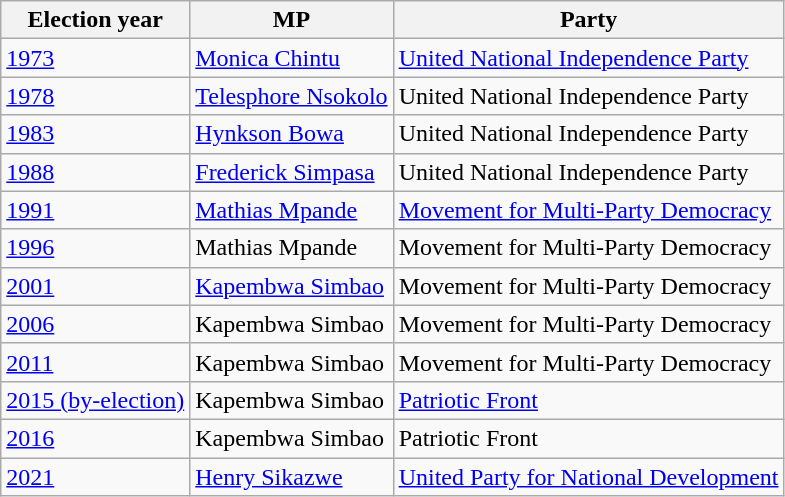<table class=wikitable>
<tr>
<th>Election year</th>
<th>MP</th>
<th>Party</th>
</tr>
<tr>
<td><a href='#'>1973</a></td>
<td><a href='#'>Monica Chintu</a></td>
<td><a href='#'>United National Independence Party</a></td>
</tr>
<tr>
<td><a href='#'>1978</a></td>
<td><a href='#'>Telesphore Nsokolo</a></td>
<td>United National Independence Party</td>
</tr>
<tr>
<td><a href='#'>1983</a></td>
<td><a href='#'>Hynkson Bowa</a></td>
<td>United National Independence Party</td>
</tr>
<tr>
<td><a href='#'>1988</a></td>
<td><a href='#'>Frederick Simpasa</a></td>
<td>United National Independence Party</td>
</tr>
<tr>
<td><a href='#'>1991</a></td>
<td><a href='#'>Mathias Mpande</a></td>
<td><a href='#'>Movement for Multi-Party Democracy</a></td>
</tr>
<tr>
<td><a href='#'>1996</a></td>
<td>Mathias Mpande</td>
<td>Movement for Multi-Party Democracy</td>
</tr>
<tr>
<td><a href='#'>2001</a></td>
<td><a href='#'>Kapembwa Simbao</a></td>
<td>Movement for Multi-Party Democracy</td>
</tr>
<tr>
<td><a href='#'>2006</a></td>
<td>Kapembwa Simbao</td>
<td>Movement for Multi-Party Democracy</td>
</tr>
<tr>
<td><a href='#'>2011</a></td>
<td>Kapembwa Simbao</td>
<td>Movement for Multi-Party Democracy</td>
</tr>
<tr>
<td><a href='#'>2015 (by-election)</a></td>
<td>Kapembwa Simbao</td>
<td><a href='#'>Patriotic Front</a></td>
</tr>
<tr>
<td><a href='#'>2016</a></td>
<td>Kapembwa Simbao</td>
<td>Patriotic Front</td>
</tr>
<tr>
<td><a href='#'>2021</a></td>
<td><a href='#'>Henry Sikazwe</a></td>
<td><a href='#'>United Party for National Development</a></td>
</tr>
</table>
